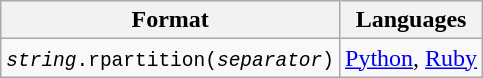<table class="wikitable sortable">
<tr style="text-align:left;">
<th>Format</th>
<th>Languages</th>
</tr>
<tr>
<td><code><em>string</em>.rpartition(<em>separator</em>)</code></td>
<td><a href='#'>Python</a>, <a href='#'>Ruby</a></td>
</tr>
</table>
